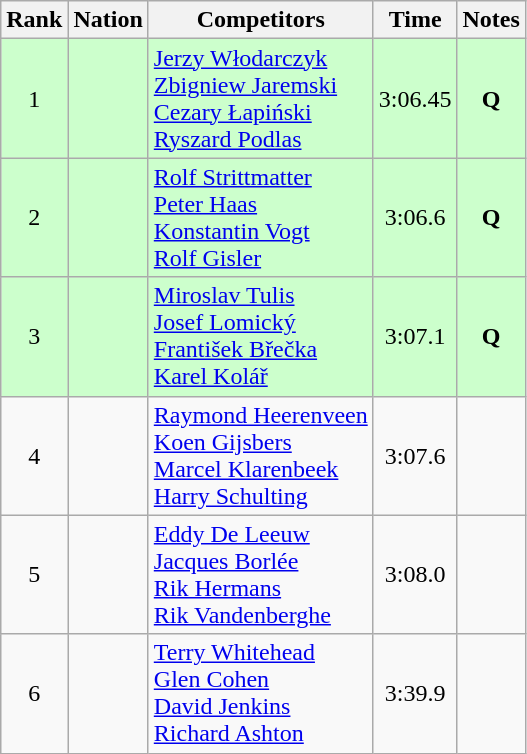<table class="wikitable sortable" style="text-align:center">
<tr>
<th>Rank</th>
<th>Nation</th>
<th>Competitors</th>
<th>Time</th>
<th>Notes</th>
</tr>
<tr bgcolor=ccffcc>
<td>1</td>
<td align=left></td>
<td align=left><a href='#'>Jerzy Włodarczyk</a><br><a href='#'>Zbigniew Jaremski</a><br><a href='#'>Cezary Łapiński</a><br><a href='#'>Ryszard Podlas</a></td>
<td>3:06.45</td>
<td><strong>Q</strong></td>
</tr>
<tr bgcolor=ccffcc>
<td>2</td>
<td align=left></td>
<td align=left><a href='#'>Rolf Strittmatter</a><br><a href='#'>Peter Haas</a><br><a href='#'>Konstantin Vogt</a><br><a href='#'>Rolf Gisler</a></td>
<td>3:06.6</td>
<td><strong>Q</strong></td>
</tr>
<tr bgcolor=ccffcc>
<td>3</td>
<td align=left></td>
<td align=left><a href='#'>Miroslav Tulis</a><br><a href='#'>Josef Lomický</a><br><a href='#'>František Břečka</a><br><a href='#'>Karel Kolář</a></td>
<td>3:07.1</td>
<td><strong>Q</strong></td>
</tr>
<tr>
<td>4</td>
<td align=left></td>
<td align=left><a href='#'>Raymond Heerenveen</a><br><a href='#'>Koen Gijsbers</a><br><a href='#'>Marcel Klarenbeek</a><br><a href='#'>Harry Schulting</a></td>
<td>3:07.6</td>
<td></td>
</tr>
<tr>
<td>5</td>
<td align=left></td>
<td align=left><a href='#'>Eddy De Leeuw</a><br><a href='#'>Jacques Borlée</a><br><a href='#'>Rik Hermans</a><br><a href='#'>Rik Vandenberghe</a></td>
<td>3:08.0</td>
<td></td>
</tr>
<tr>
<td>6</td>
<td align=left></td>
<td align=left><a href='#'>Terry Whitehead</a><br><a href='#'>Glen Cohen</a><br><a href='#'>David Jenkins</a><br><a href='#'>Richard Ashton</a></td>
<td>3:39.9</td>
<td></td>
</tr>
</table>
